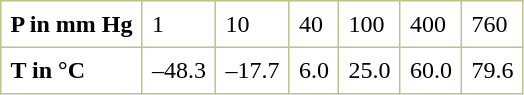<table border="1" cellspacing="0" cellpadding="6" style="margin: 0 0 0 0.5em; background: white; border-collapse: collapse; border-color: #C0C090;">
<tr>
<td><strong>P in mm Hg</strong></td>
<td>1</td>
<td>10</td>
<td>40</td>
<td>100</td>
<td>400</td>
<td>760</td>
</tr>
<tr>
<td><strong>T in °C</strong></td>
<td>–48.3</td>
<td>–17.7</td>
<td>6.0</td>
<td>25.0</td>
<td>60.0</td>
<td>79.6</td>
</tr>
</table>
